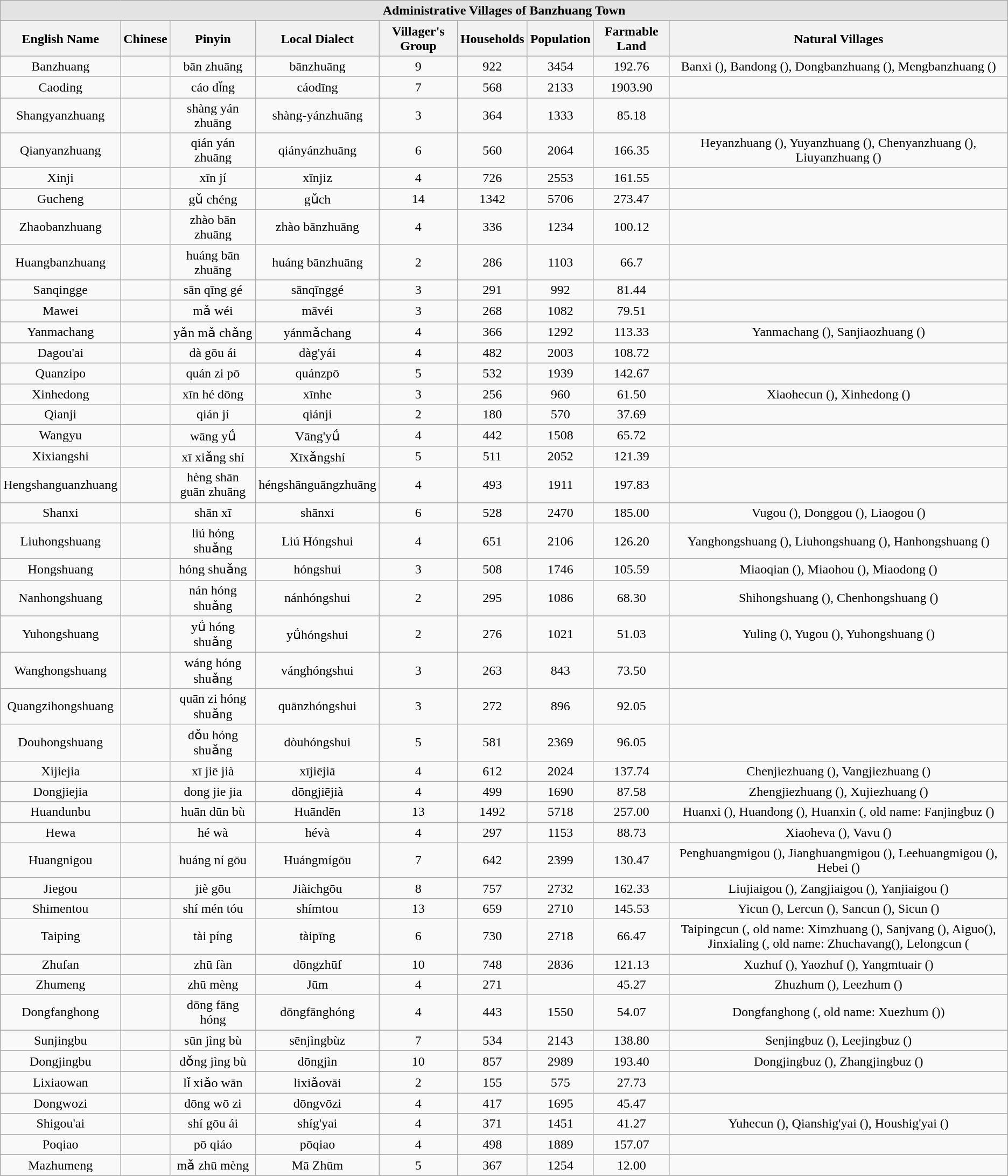<table class="wikitable" style="text-align:center" style="font-size: 80%;">
<tr>
<td colspan=9 align=center bgcolor=#e3e3e3><strong>Administrative Villages of Banzhuang Town</strong></td>
</tr>
<tr>
<th>English Name</th>
<th>Chinese</th>
<th>Pinyin</th>
<th>Local Dialect</th>
<th>Villager's Group</th>
<th>Households</th>
<th>Population</th>
<th>Farmable Land</th>
<th>Natural Villages</th>
</tr>
<tr>
<td>Banzhuang</td>
<td></td>
<td>bān zhuāng</td>
<td>bānzhuāng</td>
<td>9</td>
<td>922</td>
<td>3454</td>
<td>192.76</td>
<td>Banxi (), Bandong (), Dongbanzhuang (), Mengbanzhuang ()</td>
</tr>
<tr>
<td>Caoding</td>
<td></td>
<td>cáo dǐng</td>
<td>cáodīng</td>
<td>7</td>
<td>568</td>
<td>2133</td>
<td>1903.90</td>
<td></td>
</tr>
<tr>
<td>Shangyanzhuang</td>
<td></td>
<td>shàng yán zhuāng</td>
<td>shàng-yánzhuāng</td>
<td>3</td>
<td>364</td>
<td>1333</td>
<td>85.18</td>
<td></td>
</tr>
<tr>
<td>Qianyanzhuang</td>
<td></td>
<td>qián yán zhuāng</td>
<td>qiányánzhuāng</td>
<td>6</td>
<td>560</td>
<td>2064</td>
<td>166.35</td>
<td>Heyanzhuang (), Yuyanzhuang (), Chenyanzhuang (), Liuyanzhuang ()</td>
</tr>
<tr>
<td>Xinji</td>
<td></td>
<td>xīn jí</td>
<td>xīnjiz</td>
<td>4</td>
<td>726</td>
<td>2553</td>
<td>161.55</td>
<td></td>
</tr>
<tr>
<td>Gucheng</td>
<td></td>
<td>gǔ chéng</td>
<td>gǔch</td>
<td>14</td>
<td>1342</td>
<td>5706</td>
<td>273.47</td>
<td></td>
</tr>
<tr>
<td>Zhaobanzhuang</td>
<td></td>
<td>zhào bān zhuāng</td>
<td>zhào bānzhuāng</td>
<td>4</td>
<td>336</td>
<td>1234</td>
<td>100.12</td>
<td></td>
</tr>
<tr>
<td>Huangbanzhuang</td>
<td></td>
<td>huáng bān zhuāng</td>
<td>huáng bānzhuāng</td>
<td>2</td>
<td>286</td>
<td>1103</td>
<td>66.7</td>
<td></td>
</tr>
<tr>
<td>Sanqingge</td>
<td></td>
<td>sān qīng gé</td>
<td>sānqīnggé</td>
<td>3</td>
<td>291</td>
<td>992</td>
<td>81.44</td>
<td></td>
</tr>
<tr>
<td>Mawei</td>
<td></td>
<td>mǎ wéi</td>
<td>māvéi</td>
<td>3</td>
<td>268</td>
<td>1082</td>
<td>79.51</td>
<td></td>
</tr>
<tr>
<td>Yanmachang</td>
<td></td>
<td>yǎn mǎ chǎng</td>
<td>yánmǎchang</td>
<td>4</td>
<td>366</td>
<td>1292</td>
<td>113.33</td>
<td>Yanmachang (), Sanjiaozhuang ()</td>
</tr>
<tr>
<td>Dagou'ai</td>
<td></td>
<td>dà gōu ái</td>
<td>dàg'yái</td>
<td>4</td>
<td>482</td>
<td>2003</td>
<td>108.72</td>
<td></td>
</tr>
<tr>
<td>Quanzipo</td>
<td></td>
<td>quán zi pō</td>
<td>quánzpō</td>
<td>5</td>
<td>532</td>
<td>1939</td>
<td>142.67</td>
<td></td>
</tr>
<tr>
<td>Xinhedong</td>
<td></td>
<td>xīn hé dōng</td>
<td>xīnhe</td>
<td>3</td>
<td>256</td>
<td>960</td>
<td>61.50</td>
<td>Xiaohecun (), Xinhedong ()</td>
</tr>
<tr>
<td>Qianji</td>
<td></td>
<td>qián jí</td>
<td>qiánji</td>
<td>2</td>
<td>180</td>
<td>570</td>
<td>37.69</td>
<td></td>
</tr>
<tr>
<td>Wangyu</td>
<td></td>
<td>wāng yǘ</td>
<td>Vāng'yǘ</td>
<td>4</td>
<td>442</td>
<td>1508</td>
<td>65.72</td>
<td></td>
</tr>
<tr>
<td>Xixiangshi</td>
<td></td>
<td>xī xiǎng shí</td>
<td>Xīxǎngshí</td>
<td>5</td>
<td>511</td>
<td>2052</td>
<td>121.39</td>
<td></td>
</tr>
<tr>
<td>Hengshanguanzhuang</td>
<td></td>
<td>hèng shān guān zhuāng</td>
<td>héngshānguāngzhuāng</td>
<td>4</td>
<td>493</td>
<td>1911</td>
<td>197.83</td>
<td></td>
</tr>
<tr>
<td>Shanxi</td>
<td></td>
<td>shān xī</td>
<td>shānxi</td>
<td>6</td>
<td>528</td>
<td>2470</td>
<td>185.00</td>
<td>Vugou (), Donggou (), Liaogou ()</td>
</tr>
<tr>
<td>Liuhongshuang</td>
<td></td>
<td>liú hóng shuǎng</td>
<td>Liú Hóngshui</td>
<td>4</td>
<td>651</td>
<td>2106</td>
<td>126.20</td>
<td>Yanghongshuang (), Liuhongshuang (), Hanhongshuang ()</td>
</tr>
<tr>
<td>Hongshuang</td>
<td></td>
<td>hóng shuǎng</td>
<td>hóngshui</td>
<td>3</td>
<td>508</td>
<td>1746</td>
<td>105.59</td>
<td>Miaoqian (), Miaohou (), Miaodong ()</td>
</tr>
<tr>
<td>Nanhongshuang</td>
<td></td>
<td>nán hóng shuǎng</td>
<td>nánhóngshui</td>
<td>2</td>
<td>295</td>
<td>1086</td>
<td>68.30</td>
<td>Shihongshuang (), Chenhongshuang ()</td>
</tr>
<tr>
<td>Yuhongshuang</td>
<td></td>
<td>yǘ hóng shuǎng</td>
<td>yǘhóngshui</td>
<td>2</td>
<td>276</td>
<td>1021</td>
<td>51.03</td>
<td>Yuling (), Yugou (), Yuhongshuang ()</td>
</tr>
<tr>
<td>Wanghongshuang</td>
<td></td>
<td>wáng hóng shuǎng</td>
<td>vánghóngshui</td>
<td>3</td>
<td>263</td>
<td>843</td>
<td>73.50</td>
<td></td>
</tr>
<tr>
<td>Quangzihongshuang</td>
<td></td>
<td>quān zi hóng shuǎng</td>
<td>quānzhóngshui</td>
<td>3</td>
<td>272</td>
<td>896</td>
<td>92.05</td>
<td></td>
</tr>
<tr>
<td>Douhongshuang</td>
<td></td>
<td>dǒu hóng shuǎng</td>
<td>dòuhóngshui</td>
<td>5</td>
<td>581</td>
<td>2369</td>
<td>96.05</td>
<td></td>
</tr>
<tr>
<td>Xijiejia</td>
<td></td>
<td>xī jiē jià</td>
<td>xījiējiā</td>
<td>4</td>
<td>612</td>
<td>2024</td>
<td>137.74</td>
<td>Chenjiezhuang (), Vangjiezhuang ()</td>
</tr>
<tr>
<td>Dongjiejia</td>
<td></td>
<td>dong jie jia</td>
<td>dōngjiējià</td>
<td>4</td>
<td>499</td>
<td>1690</td>
<td>87.58</td>
<td>Zhengjiezhuang (), Xujiezhuang ()</td>
</tr>
<tr>
<td>Huandunbu</td>
<td></td>
<td>huān dūn bù</td>
<td>Huāndēn</td>
<td>13</td>
<td>1492</td>
<td>5718</td>
<td>257.00</td>
<td>Huanxi (), Huandong (), Huanxin (, old name: Fanjingbuz ()</td>
</tr>
<tr>
<td>Hewa</td>
<td></td>
<td>hé wà</td>
<td>hévà</td>
<td>4</td>
<td>297</td>
<td>1153</td>
<td>88.73</td>
<td>Xiaoheva (), Vavu ()</td>
</tr>
<tr>
<td>Huangnigou</td>
<td></td>
<td>huáng ní gōu</td>
<td>Huángmígōu</td>
<td>7</td>
<td>642</td>
<td>2399</td>
<td>130.47</td>
<td>Penghuangmigou (), Jianghuangmigou (), Leehuangmigou (), Hebei ()</td>
</tr>
<tr>
<td>Jiegou</td>
<td></td>
<td>jiè gōu</td>
<td>Jiàichgōu</td>
<td>8</td>
<td>757</td>
<td>2732</td>
<td>162.33</td>
<td>Liujiaigou (), Zangjiaigou (), Yanjiaigou ()</td>
</tr>
<tr>
<td>Shimentou</td>
<td></td>
<td>shí mén tóu</td>
<td>shímtou</td>
<td>13</td>
<td>659</td>
<td>2710</td>
<td>145.53</td>
<td>Yicun (), Lercun (), Sancun (), Sicun ()</td>
</tr>
<tr>
<td>Taiping</td>
<td></td>
<td>tài píng</td>
<td>tàipīng</td>
<td>6</td>
<td>730</td>
<td>2718</td>
<td>66.47</td>
<td>Taipingcun (, old name: Ximzhuang (), Sanjvang (), Aiguo(), Jinxialing (, old name: Zhuchavang(), Lelongcun (</td>
</tr>
<tr>
<td>Zhufan</td>
<td></td>
<td>zhū fàn</td>
<td>dōngzhūf</td>
<td>10</td>
<td>748</td>
<td>2836</td>
<td>121.13</td>
<td>Xuzhuf (), Yaozhuf (), Yangmtuair ()</td>
</tr>
<tr>
<td>Zhumeng</td>
<td></td>
<td>zhū mèng</td>
<td>Jūm</td>
<td>4</td>
<td>271</td>
<td></td>
<td>45.27</td>
<td>Zhuzhum (), Leezhum ()</td>
</tr>
<tr>
<td>Dongfanghong</td>
<td></td>
<td>dōng fāng hóng</td>
<td>dōngfānghóng</td>
<td>4</td>
<td>443</td>
<td>1550</td>
<td>54.07</td>
<td>Dongfanghong (, old name: Xuezhum ())</td>
</tr>
<tr>
<td>Sunjingbu</td>
<td></td>
<td>sūn jìng bù</td>
<td>sēnjìngbùz</td>
<td>7</td>
<td>534</td>
<td>2143</td>
<td>138.80</td>
<td>Senjingbuz (), Leejingbuz ()</td>
</tr>
<tr>
<td>Dongjingbu</td>
<td></td>
<td>dǒng jìng bù</td>
<td>dōngjìn</td>
<td>10</td>
<td>857</td>
<td>2989</td>
<td>193.40</td>
<td>Dongjingbuz (), Zhangjingbuz ()</td>
</tr>
<tr>
<td>Lixiaowan</td>
<td></td>
<td>lǐ xiǎo wān</td>
<td>lixiǎovāi</td>
<td>2</td>
<td>155</td>
<td>575</td>
<td>27.73</td>
<td></td>
</tr>
<tr>
<td>Dongwozi</td>
<td></td>
<td>dōng wō zi</td>
<td>dōngvōzi</td>
<td>4</td>
<td>417</td>
<td>1695</td>
<td>45.47</td>
<td></td>
</tr>
<tr>
<td>Shigou'ai</td>
<td></td>
<td>shí gōu ái</td>
<td>shíg'yai</td>
<td>4</td>
<td>371</td>
<td>1451</td>
<td>41.27</td>
<td>Yuhecun (), Qianshig'yai (), Houshig'yai ()</td>
</tr>
<tr>
<td>Poqiao</td>
<td></td>
<td>pō qiáo</td>
<td>pōqiao</td>
<td>4</td>
<td>498</td>
<td>1889</td>
<td>157.07</td>
<td></td>
</tr>
<tr>
<td>Mazhumeng</td>
<td></td>
<td>mǎ zhū mèng</td>
<td>Mā Zhūm</td>
<td>5</td>
<td>367</td>
<td>1254</td>
<td>12.00</td>
<td></td>
</tr>
</table>
